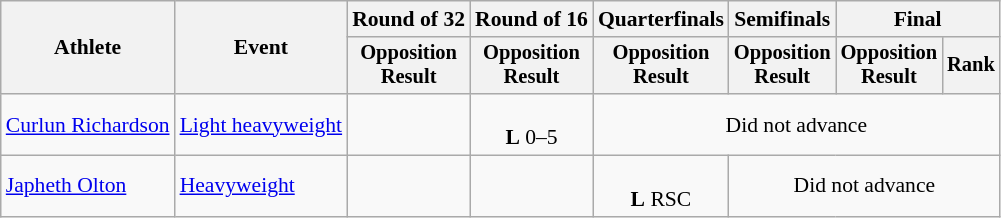<table class="wikitable" style="font-size:90%; text-align:center">
<tr>
<th rowspan=2>Athlete</th>
<th rowspan=2>Event</th>
<th>Round of 32</th>
<th>Round of 16</th>
<th>Quarterfinals</th>
<th>Semifinals</th>
<th colspan=2>Final</th>
</tr>
<tr style="font-size:95%">
<th>Opposition<br>Result</th>
<th>Opposition<br>Result</th>
<th>Opposition<br>Result</th>
<th>Opposition<br>Result</th>
<th>Opposition<br>Result</th>
<th>Rank</th>
</tr>
<tr>
<td align=left><a href='#'>Curlun Richardson</a></td>
<td align=left><a href='#'>Light heavyweight</a></td>
<td></td>
<td><br><strong>L</strong> 0–5</td>
<td colspan="4">Did not advance</td>
</tr>
<tr>
<td align=left><a href='#'>Japheth Olton</a></td>
<td align=left><a href='#'>Heavyweight</a></td>
<td></td>
<td></td>
<td><br><strong>L</strong> RSC</td>
<td colspan="3">Did not advance</td>
</tr>
</table>
